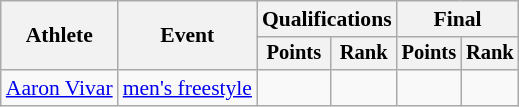<table class=wikitable style="font-size:90%">
<tr>
<th rowspan="2">Athlete</th>
<th rowspan="2">Event</th>
<th colspan="2">Qualifications</th>
<th colspan="2">Final</th>
</tr>
<tr style="font-size:95%">
<th>Points</th>
<th>Rank</th>
<th>Points</th>
<th>Rank</th>
</tr>
<tr align=center>
<td align=left rowspan=2><a href='#'>Aaron Vivar</a></td>
<td align=left><a href='#'>men's freestyle</a></td>
<td></td>
<td></td>
<td></td>
<td></td>
</tr>
</table>
